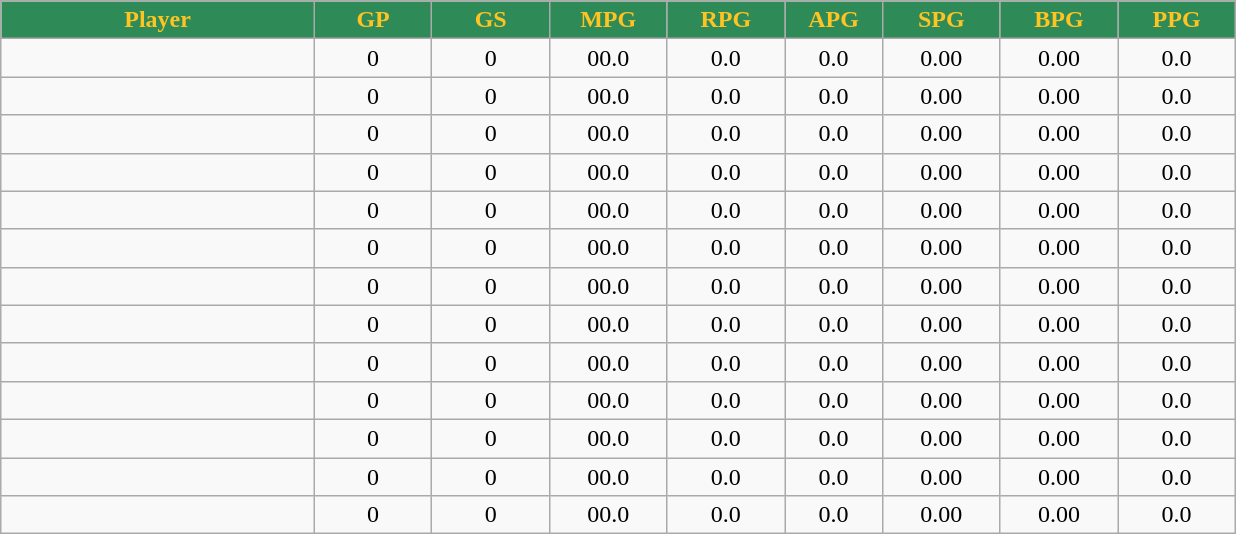<table class="wikitable sortable" style="text-align:center;">
<tr>
<th style="background:#2E8B57;color:#ffc322;" width="16%">Player</th>
<th style="background:#2E8B57;color:#ffc322;" width="6%">GP</th>
<th style="background:#2E8B57;color:#ffc322;" width="6%">GS</th>
<th style="background:#2E8B57;color:#ffc322;" width="6%">MPG</th>
<th style="background:#2E8B57;color:#ffc322;" width="6%">RPG</th>
<th style="background:#2E8B57;color:#ffc322;" width="5%">APG</th>
<th style="background:#2E8B57;color:#ffc322;" width="6%">SPG</th>
<th style="background:#2E8B57;color:#ffc322;" width="6%">BPG</th>
<th style="background:#2E8B57;color:#ffc322;" width="6%">PPG</th>
</tr>
<tr>
<td></td>
<td>0</td>
<td>0</td>
<td>00.0</td>
<td>0.0</td>
<td>0.0</td>
<td>0.00</td>
<td>0.00</td>
<td>0.0</td>
</tr>
<tr>
<td></td>
<td>0</td>
<td>0</td>
<td>00.0</td>
<td>0.0</td>
<td>0.0</td>
<td>0.00</td>
<td>0.00</td>
<td>0.0</td>
</tr>
<tr>
<td></td>
<td>0</td>
<td>0</td>
<td>00.0</td>
<td>0.0</td>
<td>0.0</td>
<td>0.00</td>
<td>0.00</td>
<td>0.0</td>
</tr>
<tr>
<td></td>
<td>0</td>
<td>0</td>
<td>00.0</td>
<td>0.0</td>
<td>0.0</td>
<td>0.00</td>
<td>0.00</td>
<td>0.0</td>
</tr>
<tr>
<td></td>
<td>0</td>
<td>0</td>
<td>00.0</td>
<td>0.0</td>
<td>0.0</td>
<td>0.00</td>
<td>0.00</td>
<td>0.0</td>
</tr>
<tr>
<td></td>
<td>0</td>
<td>0</td>
<td>00.0</td>
<td>0.0</td>
<td>0.0</td>
<td>0.00</td>
<td>0.00</td>
<td>0.0</td>
</tr>
<tr>
<td></td>
<td>0</td>
<td>0</td>
<td>00.0</td>
<td>0.0</td>
<td>0.0</td>
<td>0.00</td>
<td>0.00</td>
<td>0.0</td>
</tr>
<tr>
<td></td>
<td>0</td>
<td>0</td>
<td>00.0</td>
<td>0.0</td>
<td>0.0</td>
<td>0.00</td>
<td>0.00</td>
<td>0.0</td>
</tr>
<tr>
<td></td>
<td>0</td>
<td>0</td>
<td>00.0</td>
<td>0.0</td>
<td>0.0</td>
<td>0.00</td>
<td>0.00</td>
<td>0.0</td>
</tr>
<tr>
<td></td>
<td>0</td>
<td>0</td>
<td>00.0</td>
<td>0.0</td>
<td>0.0</td>
<td>0.00</td>
<td>0.00</td>
<td>0.0</td>
</tr>
<tr>
<td></td>
<td>0</td>
<td>0</td>
<td>00.0</td>
<td>0.0</td>
<td>0.0</td>
<td>0.00</td>
<td>0.00</td>
<td>0.0</td>
</tr>
<tr>
<td></td>
<td>0</td>
<td>0</td>
<td>00.0</td>
<td>0.0</td>
<td>0.0</td>
<td>0.00</td>
<td>0.00</td>
<td>0.0</td>
</tr>
<tr>
<td></td>
<td>0</td>
<td>0</td>
<td>00.0</td>
<td>0.0</td>
<td>0.0</td>
<td>0.00</td>
<td>0.00</td>
<td>0.0</td>
</tr>
</table>
